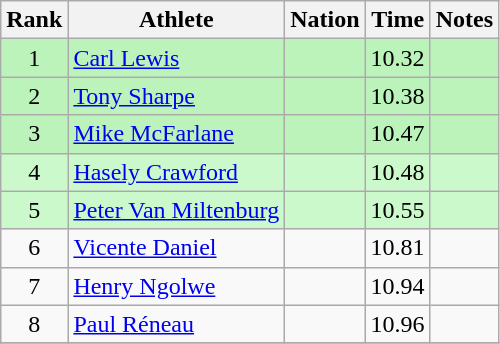<table class="wikitable sortable" style="text-align:center">
<tr>
<th>Rank</th>
<th>Athlete</th>
<th>Nation</th>
<th>Time</th>
<th>Notes</th>
</tr>
<tr bgcolor=bbf3bb>
<td>1</td>
<td align=left><a href='#'>Carl Lewis</a></td>
<td align=left></td>
<td>10.32</td>
<td></td>
</tr>
<tr bgcolor=bbf3bb>
<td>2</td>
<td align=left><a href='#'>Tony Sharpe</a></td>
<td align=left></td>
<td>10.38</td>
<td></td>
</tr>
<tr bgcolor=bbf3bb>
<td>3</td>
<td align=left><a href='#'>Mike McFarlane</a></td>
<td align=left></td>
<td>10.47</td>
<td></td>
</tr>
<tr bgcolor=ccf9cc>
<td>4</td>
<td align=left><a href='#'>Hasely Crawford</a></td>
<td align=left></td>
<td>10.48</td>
<td></td>
</tr>
<tr bgcolor=ccf9cc>
<td>5</td>
<td align=left><a href='#'>Peter Van Miltenburg</a></td>
<td align=left></td>
<td>10.55</td>
<td></td>
</tr>
<tr>
<td>6</td>
<td align=left><a href='#'>Vicente Daniel</a></td>
<td align=left></td>
<td>10.81</td>
<td></td>
</tr>
<tr>
<td>7</td>
<td align=left><a href='#'>Henry Ngolwe</a></td>
<td align=left></td>
<td>10.94</td>
<td></td>
</tr>
<tr>
<td>8</td>
<td align=left><a href='#'>Paul Réneau</a></td>
<td align=left></td>
<td>10.96</td>
<td></td>
</tr>
<tr>
</tr>
</table>
